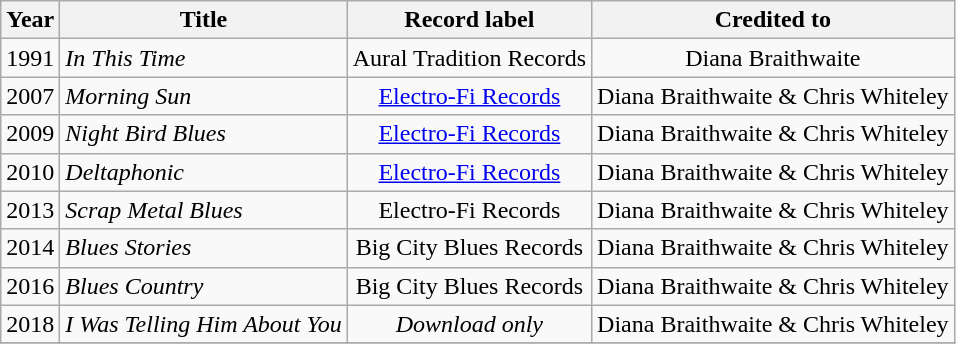<table class="wikitable sortable">
<tr>
<th>Year</th>
<th>Title</th>
<th>Record label</th>
<th>Credited to</th>
</tr>
<tr>
<td>1991</td>
<td><em>In This Time</em></td>
<td style="text-align:center;">Aural Tradition Records</td>
<td style="text-align:center;">Diana Braithwaite</td>
</tr>
<tr>
<td>2007</td>
<td><em>Morning Sun</em></td>
<td style="text-align:center;"><a href='#'>Electro-Fi Records</a></td>
<td style="text-align:center;">Diana Braithwaite & Chris Whiteley</td>
</tr>
<tr>
<td>2009</td>
<td><em>Night Bird Blues</em></td>
<td style="text-align:center;"><a href='#'>Electro-Fi Records</a></td>
<td style="text-align:center;">Diana Braithwaite & Chris Whiteley</td>
</tr>
<tr>
<td>2010</td>
<td><em>Deltaphonic</em></td>
<td style="text-align:center;"><a href='#'>Electro-Fi Records</a></td>
<td style="text-align:center;">Diana Braithwaite & Chris Whiteley</td>
</tr>
<tr>
<td>2013</td>
<td><em>Scrap Metal Blues</em></td>
<td style="text-align:center;">Electro-Fi Records</td>
<td style="text-align:center;">Diana Braithwaite & Chris Whiteley</td>
</tr>
<tr>
<td>2014</td>
<td><em>Blues Stories</em></td>
<td style="text-align:center;">Big City Blues Records</td>
<td style="text-align:center;">Diana Braithwaite & Chris Whiteley</td>
</tr>
<tr>
<td>2016</td>
<td><em>Blues Country</em></td>
<td style="text-align:center;">Big City Blues Records</td>
<td style="text-align:center;">Diana Braithwaite & Chris Whiteley</td>
</tr>
<tr>
<td>2018</td>
<td><em>I Was Telling Him About You</em></td>
<td style="text-align:center;"><em>Download only</em></td>
<td style="text-align:center;">Diana Braithwaite & Chris Whiteley</td>
</tr>
<tr>
</tr>
</table>
